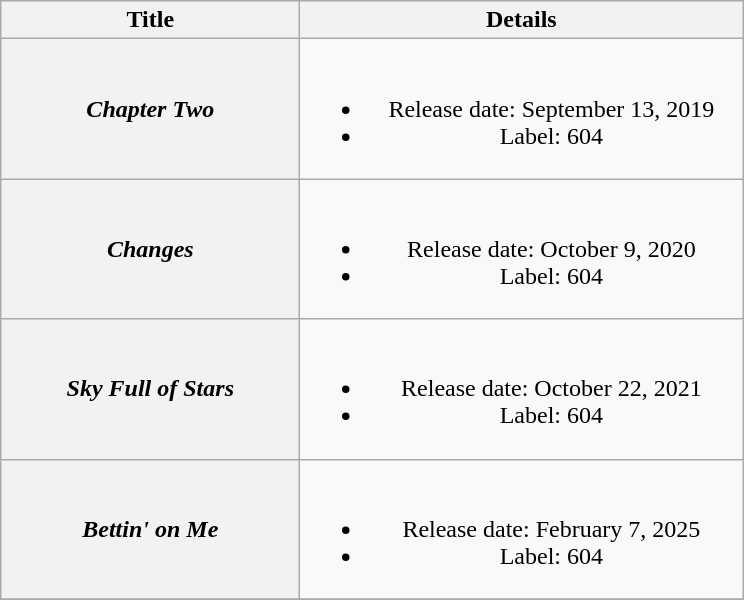<table class="wikitable plainrowheaders" style="text-align:center;">
<tr>
<th style="width:12em;">Title</th>
<th style="width:18em;">Details</th>
</tr>
<tr>
<th scope="row"><em>Chapter Two</em></th>
<td><br><ul><li>Release date: September 13, 2019</li><li>Label: 604</li></ul></td>
</tr>
<tr>
<th scope="row"><em>Changes</em></th>
<td><br><ul><li>Release date: October 9, 2020</li><li>Label: 604</li></ul></td>
</tr>
<tr>
<th scope="row"><em>Sky Full of Stars</em></th>
<td><br><ul><li>Release date: October 22, 2021</li><li>Label: 604</li></ul></td>
</tr>
<tr>
<th scope="row"><em>Bettin' on Me</em></th>
<td><br><ul><li>Release date: February 7, 2025</li><li>Label: 604</li></ul></td>
</tr>
<tr>
</tr>
</table>
